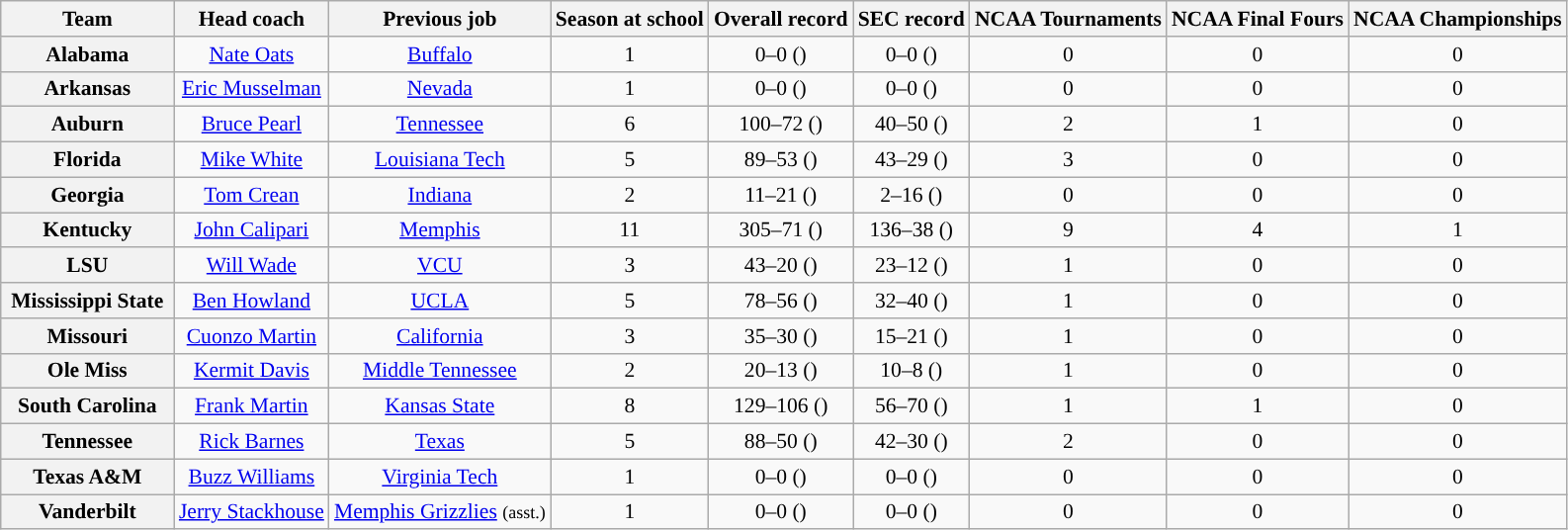<table class="wikitable sortable" style="text-align: center;font-size:90%;">
<tr>
<th width="110">Team</th>
<th>Head coach</th>
<th>Previous job</th>
<th>Season at school</th>
<th>Overall record</th>
<th>SEC record</th>
<th>NCAA Tournaments</th>
<th>NCAA Final Fours</th>
<th>NCAA Championships</th>
</tr>
<tr>
<th>Alabama</th>
<td><a href='#'>Nate Oats</a></td>
<td><a href='#'>Buffalo</a></td>
<td>1</td>
<td>0–0 ()</td>
<td>0–0 ()</td>
<td>0</td>
<td>0</td>
<td>0</td>
</tr>
<tr>
<th>Arkansas</th>
<td><a href='#'>Eric Musselman</a></td>
<td><a href='#'>Nevada</a></td>
<td>1</td>
<td>0–0 ()</td>
<td>0–0 ()</td>
<td>0</td>
<td>0</td>
<td>0</td>
</tr>
<tr>
<th>Auburn</th>
<td><a href='#'>Bruce Pearl</a></td>
<td><a href='#'>Tennessee</a></td>
<td>6</td>
<td>100–72 ()</td>
<td>40–50 ()</td>
<td>2</td>
<td>1</td>
<td>0</td>
</tr>
<tr>
<th>Florida</th>
<td><a href='#'>Mike White</a></td>
<td><a href='#'>Louisiana Tech</a></td>
<td>5</td>
<td>89–53 ()</td>
<td>43–29 ()</td>
<td>3</td>
<td>0</td>
<td>0</td>
</tr>
<tr>
<th>Georgia</th>
<td><a href='#'>Tom Crean</a></td>
<td><a href='#'>Indiana</a></td>
<td>2</td>
<td>11–21 ()</td>
<td>2–16 ()</td>
<td>0</td>
<td>0</td>
<td>0</td>
</tr>
<tr>
<th>Kentucky</th>
<td><a href='#'>John Calipari</a></td>
<td><a href='#'>Memphis</a></td>
<td>11</td>
<td>305–71 ()</td>
<td>136–38 ()</td>
<td>9</td>
<td>4</td>
<td>1</td>
</tr>
<tr>
<th>LSU</th>
<td><a href='#'>Will Wade</a></td>
<td><a href='#'>VCU</a></td>
<td>3</td>
<td>43–20 ()</td>
<td>23–12 ()</td>
<td>1</td>
<td>0</td>
<td>0</td>
</tr>
<tr>
<th>Mississippi State</th>
<td><a href='#'>Ben Howland</a></td>
<td><a href='#'>UCLA</a></td>
<td>5</td>
<td>78–56 ()</td>
<td>32–40 ()</td>
<td>1</td>
<td>0</td>
<td>0</td>
</tr>
<tr>
<th>Missouri</th>
<td><a href='#'>Cuonzo Martin</a></td>
<td><a href='#'>California</a></td>
<td>3</td>
<td>35–30 ()</td>
<td>15–21 ()</td>
<td>1</td>
<td>0</td>
<td>0</td>
</tr>
<tr>
<th>Ole Miss</th>
<td><a href='#'>Kermit Davis</a></td>
<td><a href='#'>Middle Tennessee</a></td>
<td>2</td>
<td>20–13 ()</td>
<td>10–8 ()</td>
<td>1</td>
<td>0</td>
<td>0</td>
</tr>
<tr>
<th>South Carolina</th>
<td><a href='#'>Frank Martin</a></td>
<td><a href='#'>Kansas State</a></td>
<td>8</td>
<td>129–106 ()</td>
<td>56–70 ()</td>
<td>1</td>
<td>1</td>
<td>0</td>
</tr>
<tr>
<th>Tennessee</th>
<td><a href='#'>Rick Barnes</a></td>
<td><a href='#'>Texas</a></td>
<td>5</td>
<td>88–50 ()</td>
<td>42–30 ()</td>
<td>2</td>
<td>0</td>
<td>0</td>
</tr>
<tr>
<th>Texas A&M</th>
<td><a href='#'>Buzz Williams</a></td>
<td><a href='#'>Virginia Tech</a></td>
<td>1</td>
<td>0–0 ()</td>
<td>0–0 ()</td>
<td>0</td>
<td>0</td>
<td>0</td>
</tr>
<tr>
<th>Vanderbilt</th>
<td><a href='#'>Jerry Stackhouse</a></td>
<td><a href='#'>Memphis Grizzlies</a> <small>(asst.)</small></td>
<td>1</td>
<td>0–0 ()</td>
<td>0–0 ()</td>
<td>0</td>
<td>0</td>
<td>0</td>
</tr>
</table>
